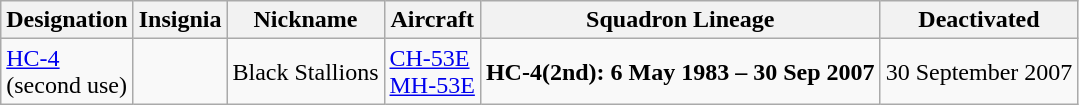<table class="wikitable">
<tr>
<th>Designation</th>
<th>Insignia</th>
<th>Nickname</th>
<th>Aircraft</th>
<th>Squadron Lineage</th>
<th>Deactivated</th>
</tr>
<tr>
<td><a href='#'>HC-4</a><br>(second use)</td>
<td></td>
<td>Black Stallions</td>
<td><a href='#'>CH-53E</a><br><a href='#'>MH-53E</a></td>
<td style="white-space: nowrap;"><strong>HC-4(2nd): 6 May 1983 – 30 Sep 2007</strong></td>
<td>30 September 2007</td>
</tr>
</table>
